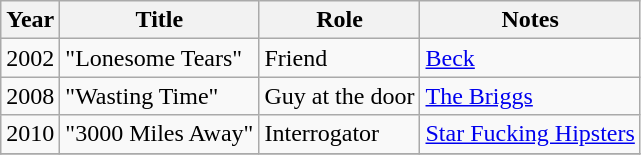<table class="wikitable sortable">
<tr>
<th>Year</th>
<th>Title</th>
<th>Role</th>
<th>Notes</th>
</tr>
<tr>
<td>2002</td>
<td>"Lonesome Tears"</td>
<td>Friend</td>
<td><a href='#'>Beck</a></td>
</tr>
<tr>
<td>2008</td>
<td>"Wasting Time"</td>
<td>Guy at the door</td>
<td><a href='#'>The Briggs</a></td>
</tr>
<tr>
<td>2010</td>
<td>"3000 Miles Away"</td>
<td>Interrogator</td>
<td><a href='#'>Star Fucking Hipsters</a></td>
</tr>
<tr>
</tr>
</table>
